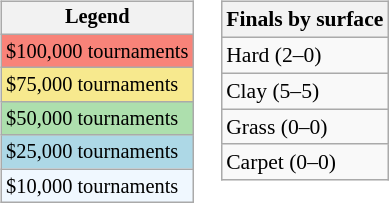<table>
<tr valign=top>
<td><br><table class=wikitable style="font-size:85%">
<tr>
<th>Legend</th>
</tr>
<tr style="background:#f88379;">
<td>$100,000 tournaments</td>
</tr>
<tr style="background:#f7e98e;">
<td>$75,000 tournaments</td>
</tr>
<tr style="background:#addfad;">
<td>$50,000 tournaments</td>
</tr>
<tr style="background:lightblue;">
<td>$25,000 tournaments</td>
</tr>
<tr style="background:#f0f8ff;">
<td>$10,000 tournaments</td>
</tr>
</table>
</td>
<td><br><table class=wikitable style="font-size:90%">
<tr>
<th>Finals by surface</th>
</tr>
<tr>
<td>Hard (2–0)</td>
</tr>
<tr>
<td>Clay (5–5)</td>
</tr>
<tr>
<td>Grass (0–0)</td>
</tr>
<tr>
<td>Carpet (0–0)</td>
</tr>
</table>
</td>
</tr>
</table>
